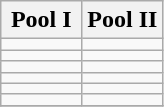<table class="wikitable">
<tr>
<th width=50%>Pool I</th>
<th width=50%>Pool II</th>
</tr>
<tr>
<td></td>
<td></td>
</tr>
<tr>
<td></td>
<td></td>
</tr>
<tr>
<td></td>
<td></td>
</tr>
<tr>
<td></td>
<td></td>
</tr>
<tr>
<td></td>
<td></td>
</tr>
<tr>
<td></td>
<td></td>
</tr>
<tr>
</tr>
</table>
